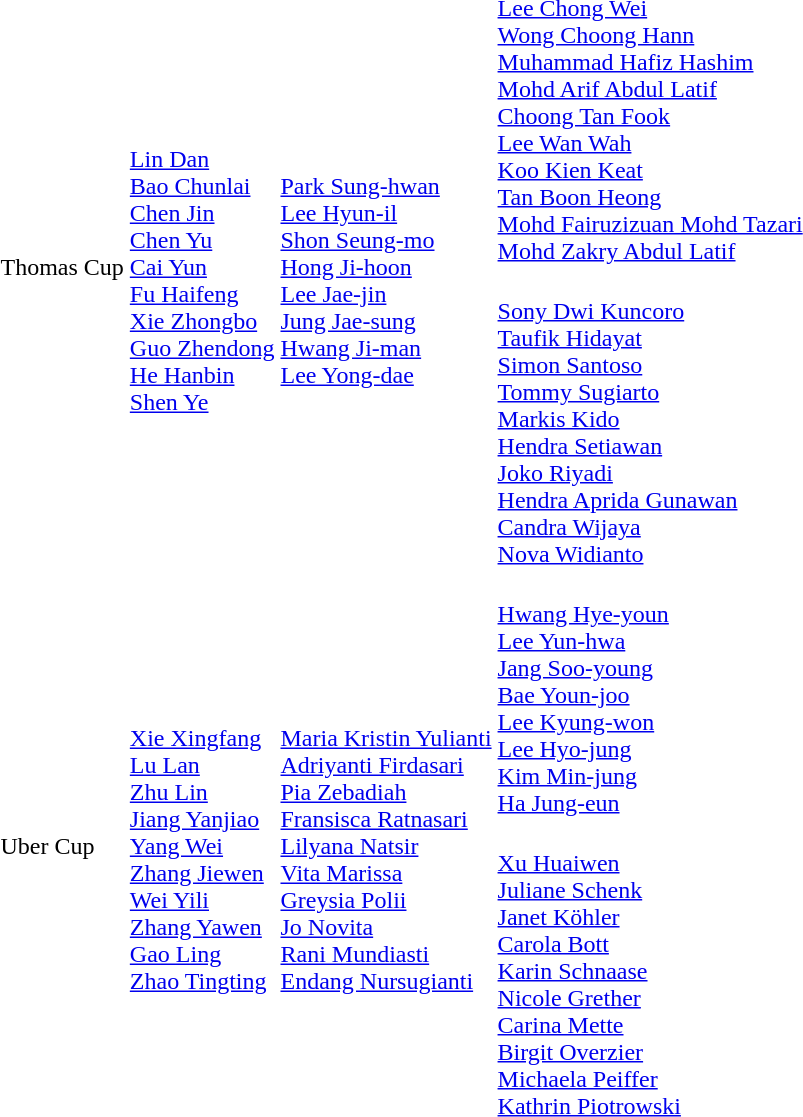<table>
<tr>
<td rowspan="2">Thomas Cup</td>
<td rowspan=2;align="left"><br><a href='#'>Lin Dan</a> <br><a href='#'>Bao Chunlai</a><br><a href='#'>Chen Jin</a><br><a href='#'>Chen Yu</a><br><a href='#'>Cai Yun</a><br><a href='#'>Fu Haifeng</a><br><a href='#'>Xie Zhongbo</a><br><a href='#'>Guo Zhendong</a><br><a href='#'>He Hanbin</a><br><a href='#'>Shen Ye</a></td>
<td rowspan=2;align="left"><br><a href='#'>Park Sung-hwan</a> <br><a href='#'>Lee Hyun-il</a><br><a href='#'>Shon Seung-mo</a><br><a href='#'>Hong Ji-hoon</a><br><a href='#'>Lee Jae-jin</a><br><a href='#'>Jung Jae-sung</a><br><a href='#'>Hwang Ji-man</a><br><a href='#'>Lee Yong-dae</a></td>
<td align="left"><br><a href='#'>Lee Chong Wei</a> <br><a href='#'>Wong Choong Hann</a><br><a href='#'>Muhammad Hafiz Hashim</a><br><a href='#'>Mohd Arif Abdul Latif</a><br><a href='#'>Choong Tan Fook</a><br><a href='#'>Lee Wan Wah</a><br><a href='#'>Koo Kien Keat</a><br><a href='#'>Tan Boon Heong</a><br><a href='#'>Mohd Fairuzizuan Mohd Tazari</a><br><a href='#'>Mohd Zakry Abdul Latif</a></td>
</tr>
<tr>
<td align="left"><br><a href='#'>Sony Dwi Kuncoro</a> <br><a href='#'>Taufik Hidayat</a><br><a href='#'>Simon Santoso</a><br><a href='#'>Tommy Sugiarto</a><br><a href='#'>Markis Kido</a><br><a href='#'>Hendra Setiawan</a><br><a href='#'>Joko Riyadi</a><br><a href='#'>Hendra Aprida Gunawan</a><br><a href='#'>Candra Wijaya</a><br><a href='#'>Nova Widianto</a></td>
</tr>
<tr>
<td rowspan="2">Uber Cup</td>
<td rowspan=2;align="left"><br><a href='#'>Xie Xingfang</a> <br><a href='#'>Lu Lan</a><br><a href='#'>Zhu Lin</a><br><a href='#'>Jiang Yanjiao</a><br><a href='#'>Yang Wei</a><br><a href='#'>Zhang Jiewen</a><br><a href='#'>Wei Yili</a><br><a href='#'>Zhang Yawen</a><br><a href='#'>Gao Ling</a><br><a href='#'>Zhao Tingting</a></td>
<td rowspan=2;align="left"><br><a href='#'>Maria Kristin Yulianti</a> <br><a href='#'>Adriyanti Firdasari</a><br><a href='#'>Pia Zebadiah</a><br><a href='#'>Fransisca Ratnasari</a><br><a href='#'>Lilyana Natsir</a><br><a href='#'>Vita Marissa</a><br><a href='#'>Greysia Polii</a><br><a href='#'>Jo Novita</a><br><a href='#'>Rani Mundiasti</a><br><a href='#'>Endang Nursugianti</a></td>
<td align="left"><br><a href='#'>Hwang Hye-youn</a> <br><a href='#'>Lee Yun-hwa</a><br><a href='#'>Jang Soo-young</a><br><a href='#'>Bae Youn-joo</a><br><a href='#'>Lee Kyung-won</a><br><a href='#'>Lee Hyo-jung</a><br><a href='#'>Kim Min-jung</a><br><a href='#'>Ha Jung-eun</a></td>
</tr>
<tr>
<td align="left"><br><a href='#'>Xu Huaiwen</a> <br><a href='#'>Juliane Schenk</a><br><a href='#'>Janet Köhler</a><br><a href='#'>Carola Bott</a><br><a href='#'>Karin Schnaase</a><br><a href='#'>Nicole Grether</a><br><a href='#'>Carina Mette</a><br><a href='#'>Birgit Overzier</a><br><a href='#'>Michaela Peiffer</a><br><a href='#'>Kathrin Piotrowski</a></td>
</tr>
</table>
